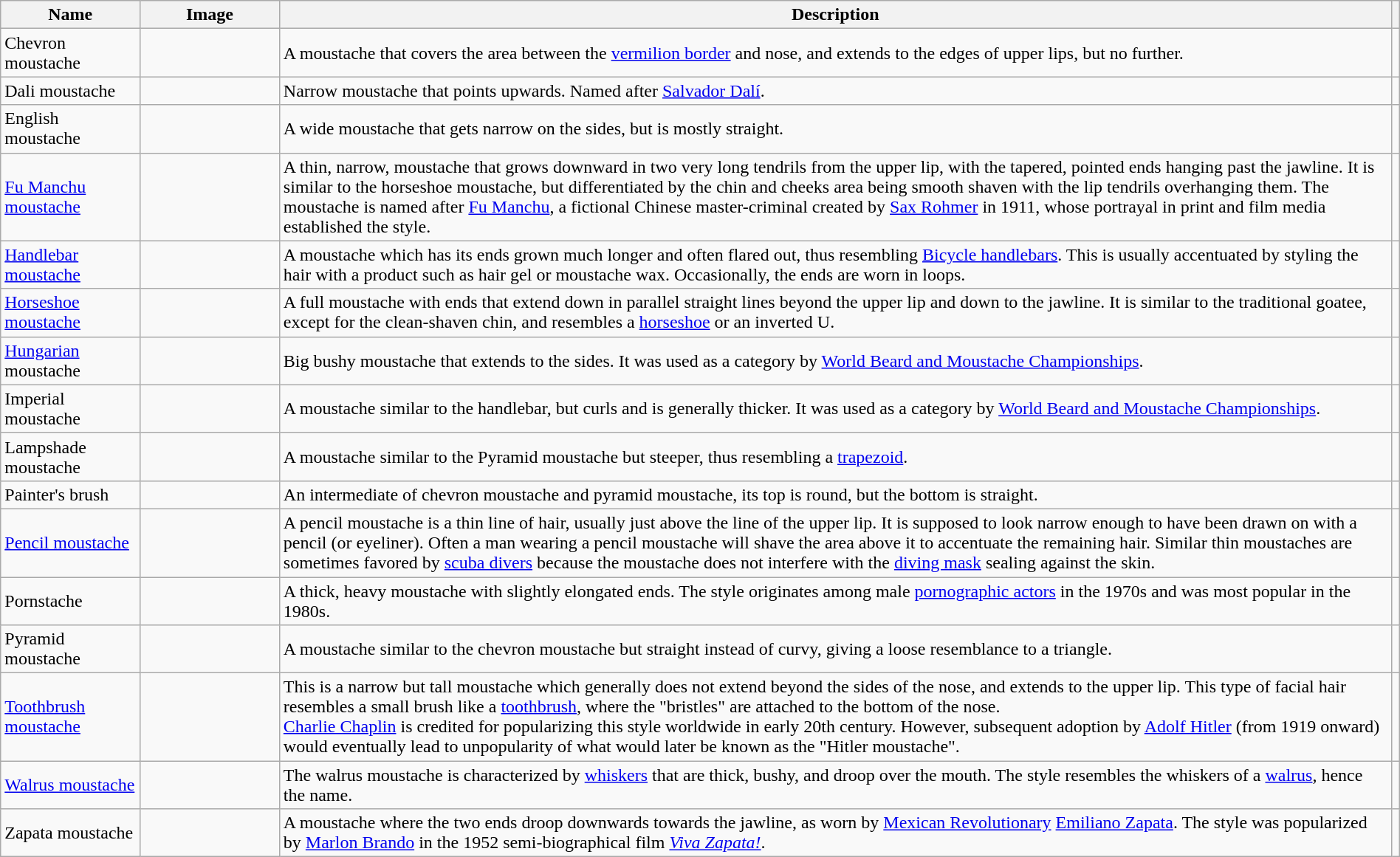<table class="wikitable sortable sticky-header" style="width:100%;">
<tr>
<th style="width:10%;">Name</th>
<th style="width:10%;">Image</th>
<th style="width:80%;">Description</th>
<th style="width:80%;"></th>
</tr>
<tr>
<td>Chevron moustache</td>
<td></td>
<td>A moustache that covers the area between the <a href='#'>vermilion border</a> and nose, and extends to the edges of upper lips, but no further.</td>
<td></td>
</tr>
<tr>
<td>Dali moustache</td>
<td></td>
<td>Narrow moustache that points upwards. Named after <a href='#'>Salvador Dalí</a>.</td>
<td></td>
</tr>
<tr>
<td>English moustache</td>
<td align=center></td>
<td>A wide moustache that gets narrow on the sides, but is mostly straight.</td>
<td></td>
</tr>
<tr>
<td> <a href='#'>Fu Manchu moustache</a></td>
<td></td>
<td>A thin, narrow, moustache that grows downward in two very long tendrils from the upper lip, with the tapered, pointed ends hanging past the jawline. It is similar to the horseshoe moustache, but differentiated by the chin and cheeks area being smooth shaven with the lip tendrils overhanging them. The moustache is named after <a href='#'>Fu Manchu</a>, a fictional Chinese master-criminal created by <a href='#'>Sax Rohmer</a> in 1911, whose portrayal in print and film media established the style.</td>
<td></td>
</tr>
<tr>
<td><a href='#'>Handlebar moustache</a></td>
<td align=center></td>
<td align=left>A moustache which has its ends grown much longer and often flared out, thus resembling <a href='#'>Bicycle handlebars</a>. This is usually accentuated by styling the hair with a product such as hair gel or moustache wax. Occasionally, the ends are worn in loops.</td>
<td></td>
</tr>
<tr>
<td><a href='#'>Horseshoe moustache</a></td>
<td></td>
<td>A full moustache with ends that extend down in parallel straight lines beyond the upper lip and down to the jawline. It is similar to the traditional goatee, except for the clean-shaven chin, and resembles a <a href='#'>horseshoe</a> or an inverted U.</td>
<td></td>
</tr>
<tr>
<td><a href='#'>Hungarian</a> moustache</td>
<td></td>
<td>Big bushy moustache that extends to the sides. It was used as a category by <a href='#'>World Beard and Moustache Championships</a>.</td>
<td></td>
</tr>
<tr>
<td>Imperial moustache</td>
<td align=center></td>
<td align=left>A moustache similar to the handlebar, but curls and is generally thicker. It was used as a category by <a href='#'>World Beard and Moustache Championships</a>.</td>
<td></td>
</tr>
<tr>
<td>Lampshade moustache</td>
<td></td>
<td>A moustache similar to the Pyramid moustache but steeper, thus resembling a <a href='#'>trapezoid</a>.</td>
<td></td>
</tr>
<tr>
<td>Painter's brush</td>
<td></td>
<td align=left>An intermediate of chevron moustache and pyramid moustache, its top is round, but the bottom is straight.</td>
<td></td>
</tr>
<tr>
<td><a href='#'>Pencil moustache</a></td>
<td align=center></td>
<td align=left>A pencil moustache is a thin line of hair, usually just above the line of the upper lip. It is supposed to look narrow enough to have been drawn on with a pencil (or eyeliner). Often a man wearing a pencil moustache will shave the area above it to accentuate the remaining hair. Similar thin moustaches are sometimes favored by <a href='#'>scuba divers</a> because the moustache does not interfere with the <a href='#'>diving mask</a> sealing against the skin.</td>
<td></td>
</tr>
<tr>
<td>Pornstache</td>
<td align=center></td>
<td>A thick, heavy moustache with slightly elongated ends. The style originates among male <a href='#'>pornographic actors</a> in the 1970s and was most popular in the 1980s.</td>
<td></td>
</tr>
<tr>
<td>Pyramid moustache</td>
<td></td>
<td>A moustache similar to the chevron moustache but straight instead of curvy, giving a loose resemblance to a triangle.</td>
<td></td>
</tr>
<tr>
<td><a href='#'>Toothbrush moustache</a></td>
<td align=center></td>
<td align=left>This is a narrow but tall moustache which generally does not extend beyond the sides of the nose, and extends to the upper lip. This type of facial hair resembles a small brush like a <a href='#'>toothbrush</a>, where the "bristles" are attached to the bottom of the nose.<br><a href='#'>Charlie Chaplin</a> is credited for popularizing this style worldwide in early 20th century. However, subsequent adoption by <a href='#'>Adolf Hitler</a> (from 1919 onward) would eventually lead to unpopularity of what would later be known as the "Hitler moustache".</td>
<td></td>
</tr>
<tr>
<td><a href='#'>Walrus moustache</a></td>
<td align=center></td>
<td align=left>The walrus moustache is characterized by <a href='#'>whiskers</a> that are thick, bushy, and droop over the mouth.  The style resembles the whiskers of a <a href='#'>walrus</a>, hence the name.</td>
<td></td>
</tr>
<tr>
<td>Zapata moustache</td>
<td align=center></td>
<td>A moustache where the two ends droop downwards towards the jawline, as worn by <a href='#'>Mexican Revolutionary</a> <a href='#'>Emiliano Zapata</a>. The style was popularized by <a href='#'>Marlon Brando</a> in the 1952 semi-biographical film <em><a href='#'>Viva Zapata!</a></em>.</td>
<td></td>
</tr>
</table>
